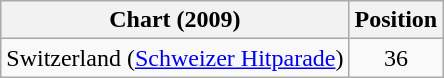<table class="wikitable">
<tr>
<th>Chart (2009)</th>
<th>Position</th>
</tr>
<tr>
<td>Switzerland (<a href='#'>Schweizer Hitparade</a>)</td>
<td style="text-align:center;">36</td>
</tr>
</table>
